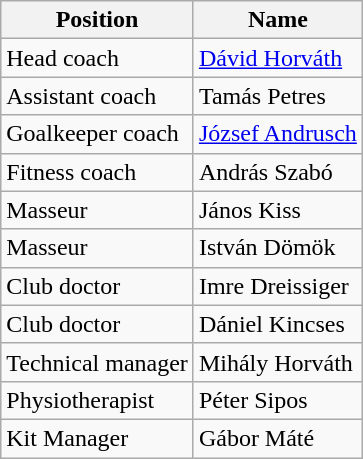<table class="wikitable">
<tr>
<th>Position</th>
<th>Name</th>
</tr>
<tr>
<td>Head coach</td>
<td> <a href='#'>Dávid Horváth</a></td>
</tr>
<tr>
<td>Assistant coach</td>
<td> Tamás Petres</td>
</tr>
<tr>
<td>Goalkeeper coach</td>
<td> <a href='#'>József Andrusch</a></td>
</tr>
<tr>
<td>Fitness coach</td>
<td> András Szabó</td>
</tr>
<tr>
<td>Masseur</td>
<td> János Kiss</td>
</tr>
<tr>
<td>Masseur</td>
<td> István Dömök</td>
</tr>
<tr>
<td>Club doctor</td>
<td> Imre Dreissiger</td>
</tr>
<tr>
<td>Club doctor</td>
<td> Dániel Kincses</td>
</tr>
<tr>
<td>Technical manager</td>
<td> Mihály Horváth</td>
</tr>
<tr>
<td>Physiotherapist</td>
<td> Péter Sipos</td>
</tr>
<tr>
<td>Kit Manager</td>
<td> Gábor Máté</td>
</tr>
</table>
